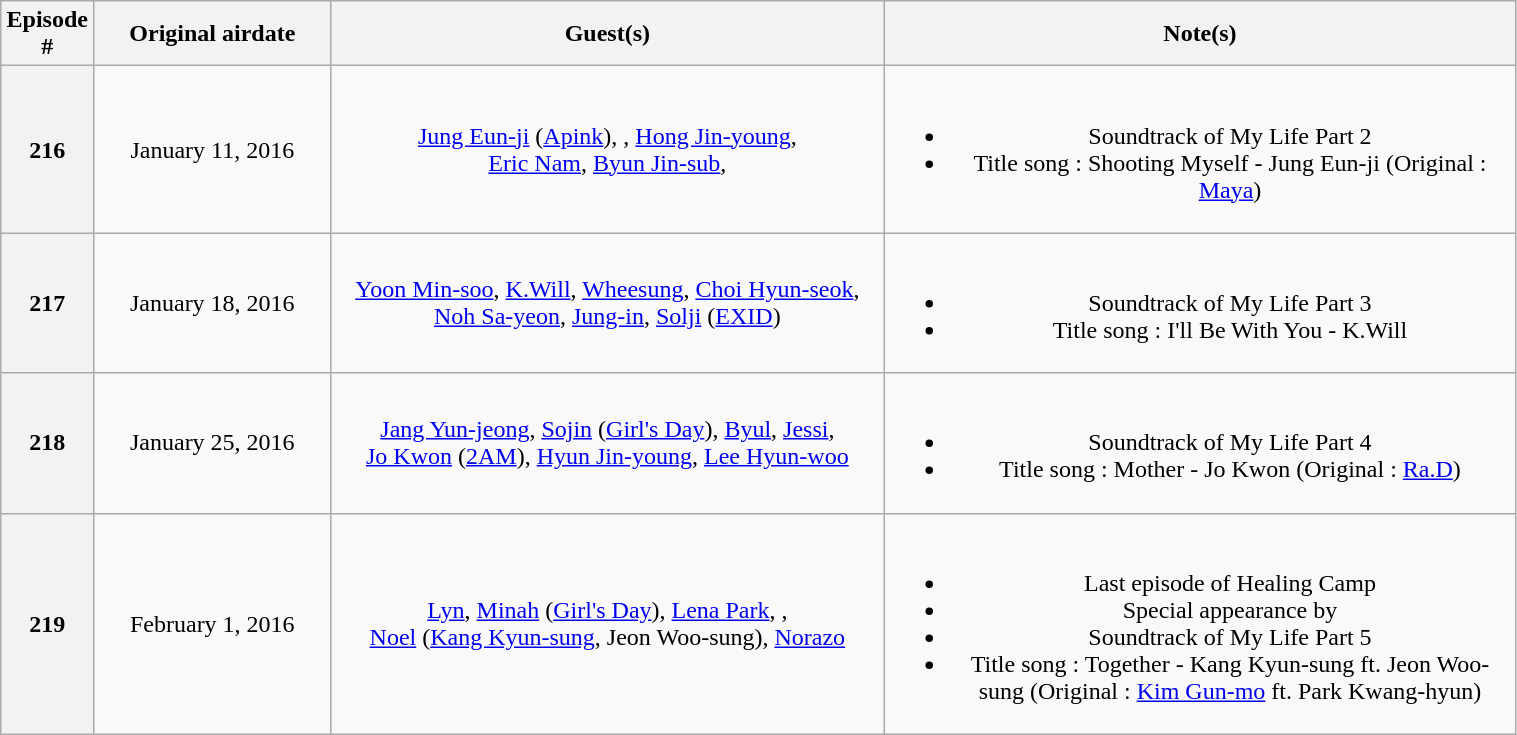<table class="wikitable" style="font-size:100%; text-align:center; width:80%;">
<tr>
<th width="1%">Episode #</th>
<th width="15%">Original airdate</th>
<th width="35%">Guest(s)</th>
<th width="40%">Note(s)</th>
</tr>
<tr>
<th>216</th>
<td>January 11, 2016</td>
<td><a href='#'>Jung Eun-ji</a> (<a href='#'>Apink</a>), , <a href='#'>Hong Jin-young</a>,<br><a href='#'>Eric Nam</a>, <a href='#'>Byun Jin-sub</a>, </td>
<td><br><ul><li>Soundtrack of My Life Part 2</li><li>Title song : Shooting Myself - Jung Eun-ji (Original : <a href='#'>Maya</a>)</li></ul></td>
</tr>
<tr>
<th>217</th>
<td>January 18, 2016</td>
<td><a href='#'>Yoon Min-soo</a>, <a href='#'>K.Will</a>, <a href='#'>Wheesung</a>, <a href='#'>Choi Hyun-seok</a>,<br><a href='#'>Noh Sa-yeon</a>, <a href='#'>Jung-in</a>, <a href='#'>Solji</a> (<a href='#'>EXID</a>)</td>
<td><br><ul><li>Soundtrack of My Life Part 3</li><li>Title song : I'll Be With You - K.Will</li></ul></td>
</tr>
<tr>
<th>218</th>
<td>January 25, 2016</td>
<td><a href='#'>Jang Yun-jeong</a>, <a href='#'>Sojin</a> (<a href='#'>Girl's Day</a>), <a href='#'>Byul</a>, <a href='#'>Jessi</a>,<br><a href='#'>Jo Kwon</a> (<a href='#'>2AM</a>), <a href='#'>Hyun Jin-young</a>, <a href='#'>Lee Hyun-woo</a></td>
<td><br><ul><li>Soundtrack of My Life Part 4</li><li>Title song : Mother - Jo Kwon (Original : <a href='#'>Ra.D</a>)</li></ul></td>
</tr>
<tr>
<th>219</th>
<td>February 1, 2016</td>
<td><a href='#'>Lyn</a>, <a href='#'>Minah</a> (<a href='#'>Girl's Day</a>), <a href='#'>Lena Park</a>, ,<br><a href='#'>Noel</a> (<a href='#'>Kang Kyun-sung</a>, Jeon Woo-sung), <a href='#'>Norazo</a></td>
<td><br><ul><li>Last episode of Healing Camp</li><li>Special appearance by </li><li>Soundtrack of My Life Part 5</li><li>Title song : Together - Kang Kyun-sung ft. Jeon Woo-sung (Original : <a href='#'>Kim Gun-mo</a> ft. Park Kwang-hyun)</li></ul></td>
</tr>
</table>
